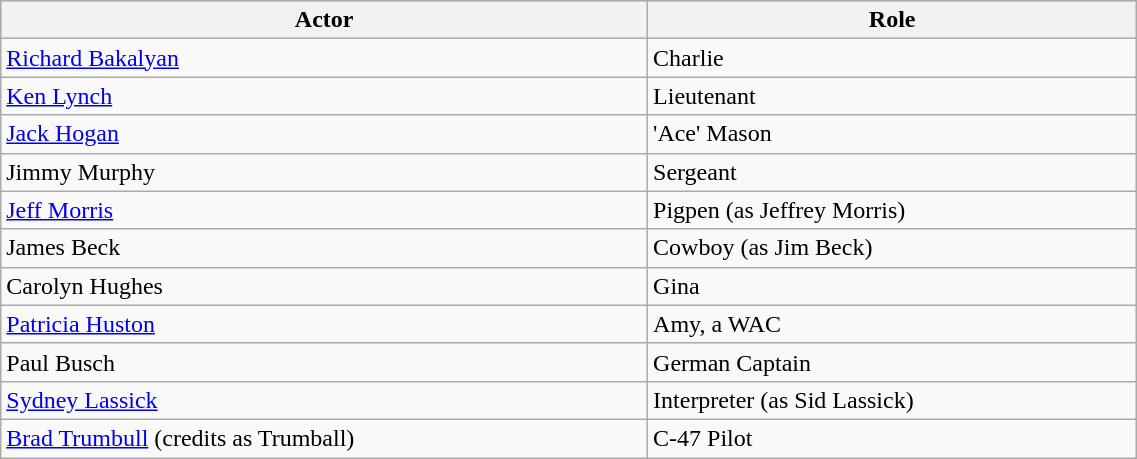<table class="wikitable" width="60%">
<tr bgcolor="#CCCCCC">
<th>Actor</th>
<th>Role</th>
</tr>
<tr>
<td><a href='#'>Richard Bakalyan</a></td>
<td>Charlie</td>
</tr>
<tr>
<td><a href='#'>Ken Lynch</a></td>
<td>Lieutenant</td>
</tr>
<tr>
<td><a href='#'>Jack Hogan</a></td>
<td>'Ace' Mason</td>
</tr>
<tr>
<td>Jimmy Murphy</td>
<td>Sergeant</td>
</tr>
<tr>
<td><a href='#'>Jeff Morris</a></td>
<td>Pigpen (as Jeffrey Morris)</td>
</tr>
<tr>
<td>James Beck</td>
<td>Cowboy (as Jim Beck)</td>
</tr>
<tr>
<td>Carolyn Hughes</td>
<td>Gina</td>
</tr>
<tr>
<td><a href='#'>Patricia Huston</a></td>
<td>Amy, a WAC</td>
</tr>
<tr>
<td>Paul Busch</td>
<td>German Captain</td>
</tr>
<tr>
<td><a href='#'>Sydney Lassick</a></td>
<td>Interpreter (as Sid Lassick)</td>
</tr>
<tr>
<td><a href='#'>Brad Trumbull</a> (credits as Trumball)</td>
<td>C-47 Pilot</td>
</tr>
</table>
